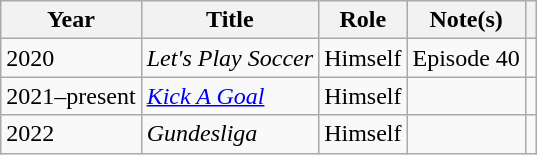<table class="wikitable sortable plainrowheaders">
<tr>
<th scope="col">Year</th>
<th scope="col">Title</th>
<th scope="col">Role</th>
<th scope="col" class="unsortable">Note(s)</th>
<th scope="col" class="unsortable"></th>
</tr>
<tr>
<td>2020</td>
<td><em>Let's Play Soccer</em></td>
<td>Himself</td>
<td>Episode 40</td>
<td></td>
</tr>
<tr>
<td>2021–present</td>
<td><em><a href='#'>Kick A Goal</a></em></td>
<td>Himself</td>
<td></td>
<td></td>
</tr>
<tr>
<td>2022</td>
<td><em>Gundesliga</em></td>
<td>Himself</td>
<td></td>
<td></td>
</tr>
</table>
